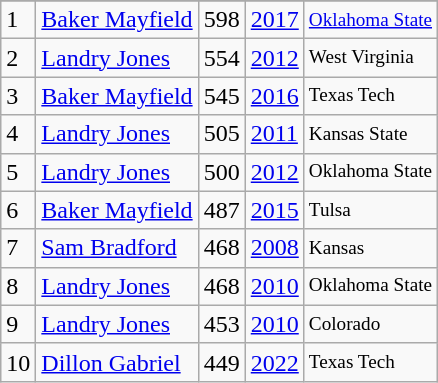<table class="wikitable">
<tr>
</tr>
<tr>
<td>1</td>
<td><a href='#'>Baker Mayfield</a></td>
<td>598</td>
<td><a href='#'>2017</a></td>
<td style="font-size:80%;"><a href='#'>Oklahoma State</a></td>
</tr>
<tr>
<td>2</td>
<td><a href='#'>Landry Jones</a></td>
<td>554</td>
<td><a href='#'>2012</a></td>
<td style="font-size:80%;">West Virginia</td>
</tr>
<tr>
<td>3</td>
<td><a href='#'>Baker Mayfield</a></td>
<td>545</td>
<td><a href='#'>2016</a></td>
<td style="font-size:80%;">Texas Tech</td>
</tr>
<tr>
<td>4</td>
<td><a href='#'>Landry Jones</a></td>
<td>505</td>
<td><a href='#'>2011</a></td>
<td style="font-size:80%;">Kansas State</td>
</tr>
<tr>
<td>5</td>
<td><a href='#'>Landry Jones</a></td>
<td>500</td>
<td><a href='#'>2012</a></td>
<td style="font-size:80%;">Oklahoma State</td>
</tr>
<tr>
<td>6</td>
<td><a href='#'>Baker Mayfield</a></td>
<td>487</td>
<td><a href='#'>2015</a></td>
<td style="font-size:80%;">Tulsa</td>
</tr>
<tr>
<td>7</td>
<td><a href='#'>Sam Bradford</a></td>
<td>468</td>
<td><a href='#'>2008</a></td>
<td style="font-size:80%;">Kansas</td>
</tr>
<tr>
<td>8</td>
<td><a href='#'>Landry Jones</a></td>
<td>468</td>
<td><a href='#'>2010</a></td>
<td style="font-size:80%;">Oklahoma State</td>
</tr>
<tr>
<td>9</td>
<td><a href='#'>Landry Jones</a></td>
<td>453</td>
<td><a href='#'>2010</a></td>
<td style="font-size:80%;">Colorado</td>
</tr>
<tr>
<td>10</td>
<td><a href='#'>Dillon Gabriel</a></td>
<td>449</td>
<td><a href='#'>2022</a></td>
<td style="font-size:80%;">Texas Tech</td>
</tr>
</table>
